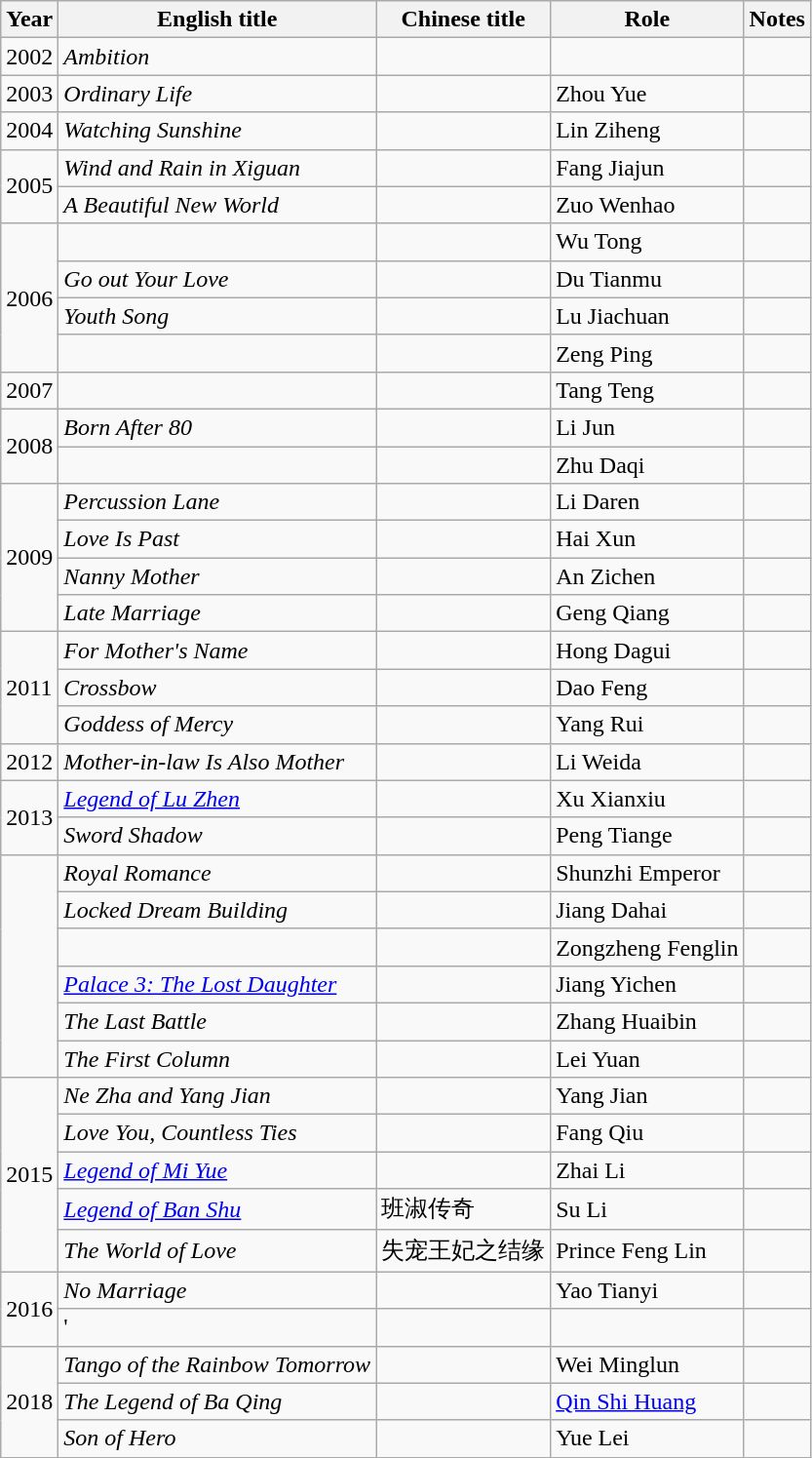<table class="wikitable">
<tr>
<th>Year</th>
<th>English title</th>
<th>Chinese title</th>
<th>Role</th>
<th>Notes</th>
</tr>
<tr>
<td>2002</td>
<td><em>Ambition</em></td>
<td></td>
<td></td>
<td></td>
</tr>
<tr>
<td>2003</td>
<td><em>Ordinary Life</em></td>
<td></td>
<td>Zhou Yue</td>
<td></td>
</tr>
<tr>
<td>2004</td>
<td><em>Watching Sunshine</em></td>
<td></td>
<td>Lin Ziheng</td>
<td></td>
</tr>
<tr>
<td rowspan=2>2005</td>
<td><em>Wind and Rain in Xiguan</em></td>
<td></td>
<td>Fang Jiajun</td>
<td></td>
</tr>
<tr>
<td><em>A Beautiful New World</em></td>
<td></td>
<td>Zuo Wenhao</td>
<td></td>
</tr>
<tr>
<td rowspan=4>2006</td>
<td></td>
<td></td>
<td>Wu Tong</td>
<td></td>
</tr>
<tr>
<td><em>Go out Your Love</em></td>
<td></td>
<td>Du Tianmu</td>
<td></td>
</tr>
<tr>
<td><em>Youth Song</em></td>
<td></td>
<td>Lu Jiachuan</td>
<td></td>
</tr>
<tr>
<td></td>
<td></td>
<td>Zeng Ping</td>
<td></td>
</tr>
<tr>
<td>2007</td>
<td></td>
<td></td>
<td>Tang Teng</td>
<td></td>
</tr>
<tr>
<td rowspan=2>2008</td>
<td><em>Born After 80</em></td>
<td></td>
<td>Li Jun</td>
<td></td>
</tr>
<tr>
<td></td>
<td></td>
<td>Zhu Daqi</td>
<td></td>
</tr>
<tr>
<td rowspan=4>2009</td>
<td><em>Percussion Lane</em></td>
<td></td>
<td>Li Daren</td>
<td></td>
</tr>
<tr>
<td><em>Love Is Past</em></td>
<td></td>
<td>Hai Xun</td>
<td></td>
</tr>
<tr>
<td><em>Nanny Mother</em></td>
<td></td>
<td>An Zichen</td>
<td></td>
</tr>
<tr>
<td><em>Late Marriage</em></td>
<td></td>
<td>Geng Qiang</td>
<td></td>
</tr>
<tr>
<td rowspan=3>2011</td>
<td><em>For Mother's Name</em></td>
<td></td>
<td>Hong Dagui</td>
<td></td>
</tr>
<tr>
<td><em>Crossbow</em></td>
<td></td>
<td>Dao Feng</td>
<td></td>
</tr>
<tr>
<td><em>Goddess of Mercy</em></td>
<td></td>
<td>Yang Rui</td>
<td></td>
</tr>
<tr>
<td>2012</td>
<td><em>Mother-in-law Is Also Mother</em></td>
<td></td>
<td>Li Weida</td>
<td></td>
</tr>
<tr>
<td rowspan=2>2013</td>
<td><em><a href='#'>Legend of Lu Zhen</a></em></td>
<td></td>
<td>Xu Xianxiu</td>
<td></td>
</tr>
<tr>
<td><em>Sword Shadow</em></td>
<td></td>
<td>Peng Tiange</td>
<td></td>
</tr>
<tr>
<td rowspan=6></td>
<td><em>Royal Romance</em></td>
<td></td>
<td>Shunzhi Emperor</td>
<td></td>
</tr>
<tr>
<td><em>Locked Dream Building</em></td>
<td></td>
<td>Jiang Dahai</td>
<td></td>
</tr>
<tr>
<td></td>
<td></td>
<td>Zongzheng Fenglin</td>
<td></td>
</tr>
<tr>
<td><em><a href='#'>Palace 3: The Lost Daughter</a></em></td>
<td></td>
<td>Jiang Yichen</td>
<td></td>
</tr>
<tr>
<td><em>The Last Battle</em></td>
<td></td>
<td>Zhang Huaibin</td>
<td></td>
</tr>
<tr>
<td><em>The First Column</em></td>
<td></td>
<td>Lei Yuan</td>
<td></td>
</tr>
<tr>
<td rowspan=5>2015</td>
<td><em>Ne Zha and Yang Jian</em></td>
<td></td>
<td>Yang Jian</td>
<td></td>
</tr>
<tr>
<td><em>Love You, Countless Ties</em></td>
<td></td>
<td>Fang Qiu</td>
<td></td>
</tr>
<tr>
<td><em><a href='#'>Legend of Mi Yue</a></em></td>
<td></td>
<td>Zhai Li</td>
<td></td>
</tr>
<tr>
<td><em><a href='#'>Legend of Ban Shu</a></em></td>
<td>班淑传奇</td>
<td>Su Li</td>
<td></td>
</tr>
<tr>
<td><em>The World of Love</em></td>
<td>失宠王妃之结缘</td>
<td>Prince Feng Lin</td>
<td></td>
</tr>
<tr>
<td rowspan=2>2016</td>
<td><em>No Marriage</em></td>
<td></td>
<td>Yao Tianyi</td>
<td></td>
</tr>
<tr>
<td>'</td>
<td></td>
<td></td>
<td></td>
</tr>
<tr>
<td rowspan=3>2018</td>
<td><em>Tango of the Rainbow Tomorrow</em></td>
<td></td>
<td>Wei Minglun</td>
<td></td>
</tr>
<tr>
<td><em>The Legend of Ba Qing</em></td>
<td></td>
<td><a href='#'>Qin Shi Huang</a></td>
<td></td>
</tr>
<tr>
<td><em>Son of Hero</em></td>
<td></td>
<td>Yue Lei</td>
<td></td>
</tr>
</table>
